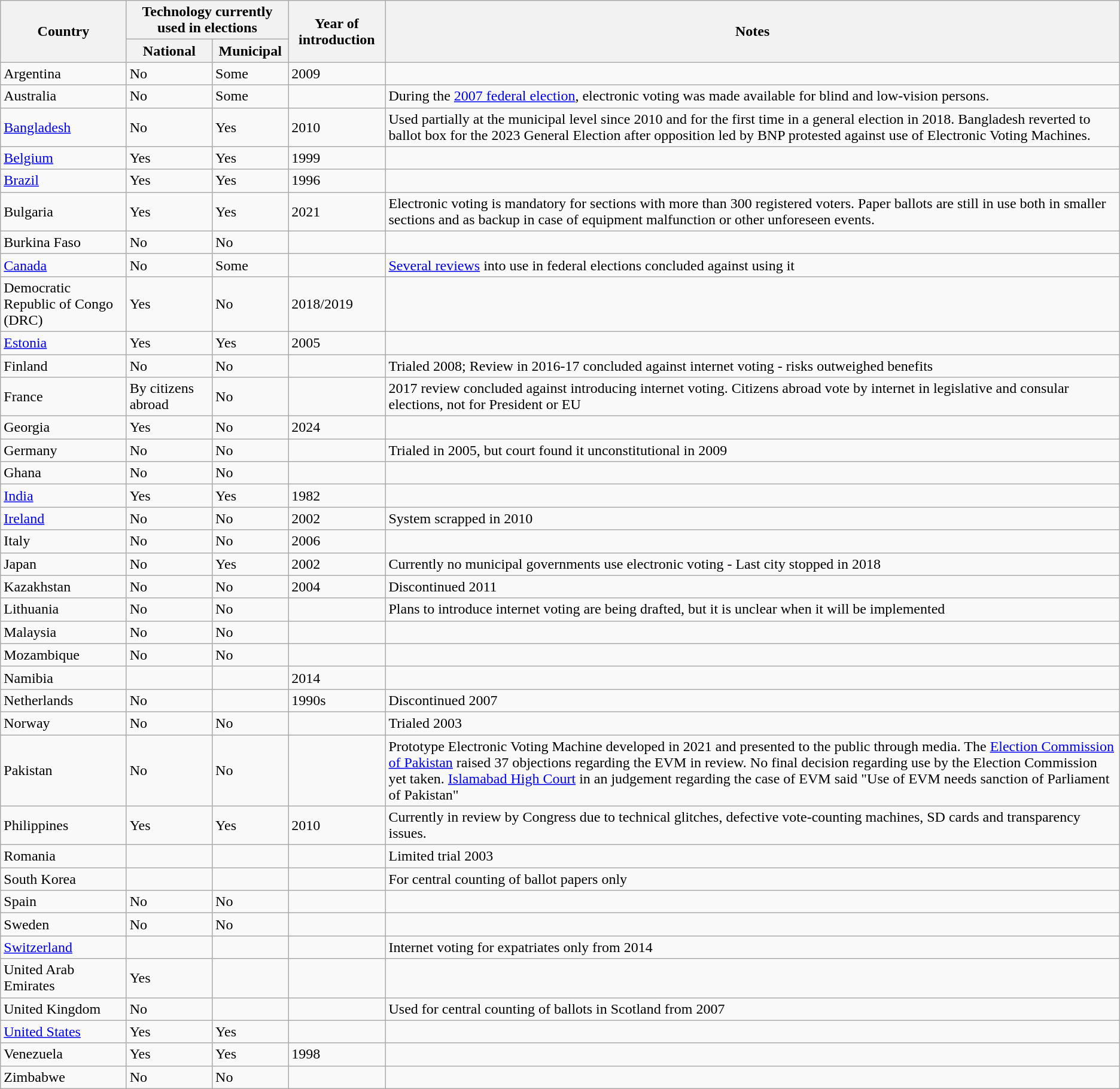<table class="wikitable sortable">
<tr>
<th rowspan="2">Country</th>
<th colspan="2">Technology currently used in elections</th>
<th rowspan="2">Year of introduction</th>
<th rowspan="2">Notes</th>
</tr>
<tr>
<th>National</th>
<th>Municipal</th>
</tr>
<tr>
<td>Argentina</td>
<td>No</td>
<td>Some</td>
<td>2009</td>
<td></td>
</tr>
<tr>
<td>Australia</td>
<td>No</td>
<td>Some</td>
<td></td>
<td>During the <a href='#'>2007 federal election</a>, electronic voting was made available for blind and low-vision persons.</td>
</tr>
<tr>
<td><a href='#'>Bangladesh</a></td>
<td>No</td>
<td>Yes</td>
<td>2010</td>
<td>Used partially at the municipal level since 2010 and for the first time in a general election in 2018. Bangladesh reverted to ballot box for the 2023 General Election after opposition led by BNP protested against use of Electronic Voting Machines.</td>
</tr>
<tr>
<td><a href='#'>Belgium</a></td>
<td>Yes</td>
<td>Yes</td>
<td>1999</td>
<td></td>
</tr>
<tr>
<td><a href='#'>Brazil</a></td>
<td>Yes</td>
<td>Yes</td>
<td>1996</td>
<td></td>
</tr>
<tr>
<td>Bulgaria</td>
<td>Yes</td>
<td>Yes</td>
<td>2021</td>
<td>Electronic voting is mandatory for sections with more than 300 registered voters. Paper ballots are still in use both in smaller sections and as backup in case of equipment malfunction or other unforeseen events.</td>
</tr>
<tr>
<td>Burkina Faso</td>
<td>No</td>
<td>No</td>
<td></td>
<td></td>
</tr>
<tr>
<td><a href='#'>Canada</a></td>
<td>No</td>
<td>Some</td>
<td></td>
<td><a href='#'>Several reviews</a> into use in federal elections concluded against using it</td>
</tr>
<tr>
<td>Democratic Republic of Congo (DRC)</td>
<td>Yes</td>
<td>No</td>
<td>2018/2019</td>
</tr>
<tr>
<td><a href='#'>Estonia</a></td>
<td>Yes</td>
<td>Yes</td>
<td>2005</td>
<td></td>
</tr>
<tr>
<td>Finland</td>
<td>No</td>
<td>No</td>
<td></td>
<td>Trialed 2008; Review in 2016-17 concluded against internet voting - risks outweighed benefits</td>
</tr>
<tr>
<td>France</td>
<td>By citizens abroad</td>
<td>No</td>
<td></td>
<td>2017 review concluded against introducing internet voting. Citizens abroad vote by internet in legislative and consular elections, not for President or EU</td>
</tr>
<tr>
<td>Georgia</td>
<td>Yes</td>
<td>No</td>
<td>2024</td>
<td></td>
</tr>
<tr>
<td>Germany</td>
<td>No</td>
<td>No</td>
<td></td>
<td>Trialed in 2005, but court found it unconstitutional in 2009</td>
</tr>
<tr>
<td>Ghana</td>
<td>No</td>
<td>No</td>
<td></td>
<td></td>
</tr>
<tr>
<td><a href='#'>India</a></td>
<td>Yes</td>
<td>Yes</td>
<td>1982</td>
<td></td>
</tr>
<tr>
<td><a href='#'>Ireland</a></td>
<td>No</td>
<td>No</td>
<td>2002</td>
<td>System scrapped in 2010</td>
</tr>
<tr>
<td>Italy</td>
<td>No</td>
<td>No</td>
<td>2006</td>
<td></td>
</tr>
<tr>
<td>Japan</td>
<td>No</td>
<td>Yes</td>
<td>2002</td>
<td>Currently no municipal governments use electronic voting - Last city stopped in 2018</td>
</tr>
<tr>
<td>Kazakhstan</td>
<td>No</td>
<td>No</td>
<td>2004</td>
<td>Discontinued 2011</td>
</tr>
<tr>
<td>Lithuania</td>
<td>No</td>
<td>No</td>
<td></td>
<td>Plans to introduce internet voting are being drafted, but it is unclear when it will be implemented</td>
</tr>
<tr>
<td>Malaysia</td>
<td>No</td>
<td>No</td>
<td></td>
<td></td>
</tr>
<tr>
<td>Mozambique</td>
<td>No</td>
<td>No</td>
<td></td>
<td></td>
</tr>
<tr>
<td>Namibia</td>
<td></td>
<td></td>
<td>2014</td>
<td></td>
</tr>
<tr>
<td>Netherlands</td>
<td>No</td>
<td></td>
<td>1990s</td>
<td>Discontinued 2007</td>
</tr>
<tr>
<td>Norway</td>
<td>No</td>
<td>No</td>
<td></td>
<td>Trialed 2003</td>
</tr>
<tr>
<td>Pakistan</td>
<td>No</td>
<td>No</td>
<td></td>
<td>Prototype Electronic Voting Machine developed in 2021 and presented to the public through media. The <a href='#'>Election Commission of Pakistan</a> raised 37 objections regarding the EVM in review. No final decision regarding use by the Election Commission yet taken. <a href='#'>Islamabad High Court</a> in an judgement regarding the case of EVM said "Use of EVM needs sanction of Parliament of Pakistan"</td>
</tr>
<tr>
<td>Philippines</td>
<td>Yes</td>
<td>Yes</td>
<td>2010</td>
<td>Currently in review by Congress due to technical glitches, defective vote-counting machines, SD cards and transparency issues.</td>
</tr>
<tr>
<td>Romania</td>
<td></td>
<td></td>
<td></td>
<td>Limited trial 2003</td>
</tr>
<tr>
<td>South Korea</td>
<td></td>
<td></td>
<td></td>
<td>For central counting of ballot papers only</td>
</tr>
<tr>
<td>Spain</td>
<td>No</td>
<td>No</td>
<td></td>
<td></td>
</tr>
<tr>
<td>Sweden</td>
<td>No</td>
<td>No</td>
<td></td>
<td></td>
</tr>
<tr>
<td><a href='#'>Switzerland</a></td>
<td></td>
<td></td>
<td></td>
<td>Internet voting for expatriates only from 2014</td>
</tr>
<tr>
<td>United Arab Emirates</td>
<td>Yes</td>
<td></td>
<td></td>
<td></td>
</tr>
<tr>
<td>United Kingdom</td>
<td>No</td>
<td></td>
<td></td>
<td>Used for central counting of ballots in Scotland from 2007</td>
</tr>
<tr>
<td><a href='#'>United States</a></td>
<td>Yes</td>
<td>Yes</td>
<td></td>
<td></td>
</tr>
<tr>
<td>Venezuela</td>
<td>Yes</td>
<td>Yes</td>
<td>1998</td>
<td></td>
</tr>
<tr>
<td>Zimbabwe</td>
<td>No</td>
<td>No</td>
<td></td>
<td></td>
</tr>
</table>
